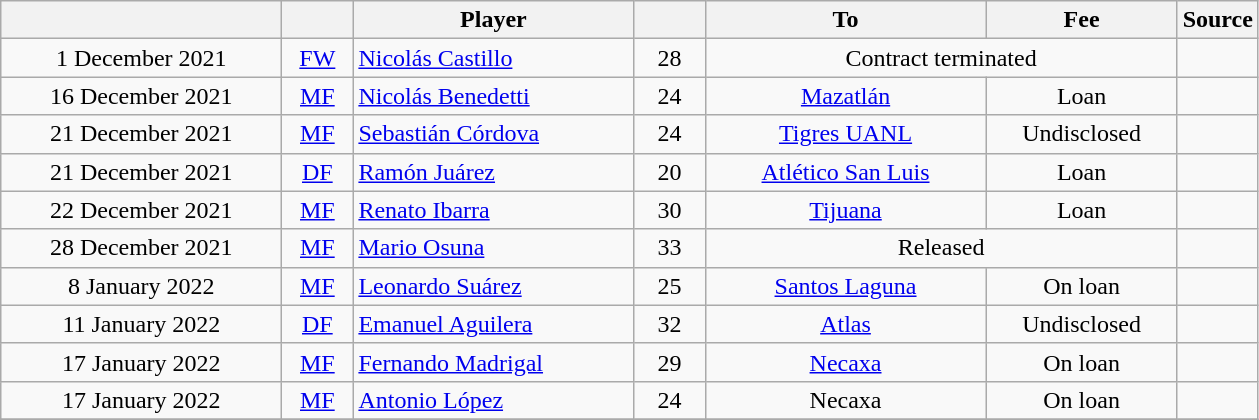<table class="wikitable sortable">
<tr>
<th style="width:180px;"><br></th>
<th style=width:40px;"></th>
<th style="width:180px;">Player</th>
<th style="width:40px;"></th>
<th style="width:180px;">To</th>
<th class="unsortable" style="width:120px;">Fee</th>
<th style="width:20px;">Source</th>
</tr>
<tr>
<td align="center">1 December 2021</td>
<td align="center"><a href='#'>FW</a></td>
<td> <a href='#'>Nicolás Castillo</a></td>
<td align="center">28</td>
<td align="center" colspan="2">Contract terminated</td>
<td align="center"></td>
</tr>
<tr>
<td align="center">16 December 2021</td>
<td align="center"><a href='#'>MF</a></td>
<td> <a href='#'>Nicolás Benedetti</a></td>
<td align="center">24</td>
<td align="center"> <a href='#'>Mazatlán</a></td>
<td align="center">Loan</td>
<td align="center"></td>
</tr>
<tr>
<td align="center">21 December 2021</td>
<td align="center"><a href='#'>MF</a></td>
<td> <a href='#'>Sebastián Córdova</a></td>
<td align="center">24</td>
<td align="center"> <a href='#'>Tigres UANL</a></td>
<td align="center">Undisclosed</td>
<td align="center"></td>
</tr>
<tr>
<td align="center">21 December 2021</td>
<td align="center"><a href='#'>DF</a></td>
<td> <a href='#'>Ramón Juárez</a></td>
<td align="center">20</td>
<td align="center"> <a href='#'>Atlético San Luis</a></td>
<td align="center">Loan</td>
<td align="center"></td>
</tr>
<tr>
<td align="center">22 December 2021</td>
<td align="center"><a href='#'>MF</a></td>
<td> <a href='#'>Renato Ibarra</a></td>
<td align="center">30</td>
<td align="center"> <a href='#'>Tijuana</a></td>
<td align="center">Loan</td>
<td align="center"></td>
</tr>
<tr>
<td align="center">28 December 2021</td>
<td align="center"><a href='#'>MF</a></td>
<td> <a href='#'>Mario Osuna</a></td>
<td align="center">33</td>
<td align="center" colspan="2">Released</td>
<td align="center"></td>
</tr>
<tr>
<td align="center">8 January 2022</td>
<td align="center"><a href='#'>MF</a></td>
<td> <a href='#'>Leonardo Suárez</a></td>
<td align="center">25</td>
<td align="center"> <a href='#'>Santos Laguna</a></td>
<td align="center">On loan</td>
<td align="center"></td>
</tr>
<tr>
<td align="center">11 January 2022</td>
<td align="center"><a href='#'>DF</a></td>
<td> <a href='#'>Emanuel Aguilera</a></td>
<td align="center">32</td>
<td align="center"> <a href='#'>Atlas</a></td>
<td align="center">Undisclosed</td>
<td align="center"></td>
</tr>
<tr>
<td align="center">17 January 2022</td>
<td align="center"><a href='#'>MF</a></td>
<td> <a href='#'>Fernando Madrigal</a></td>
<td align="center">29</td>
<td align="center"> <a href='#'>Necaxa</a></td>
<td align="center">On loan</td>
<td align="center"></td>
</tr>
<tr>
<td align="center">17 January 2022</td>
<td align="center"><a href='#'>MF</a></td>
<td> <a href='#'>Antonio López</a></td>
<td align="center">24</td>
<td align="center"> Necaxa</td>
<td align="center">On loan</td>
<td align="center"></td>
</tr>
<tr>
</tr>
</table>
